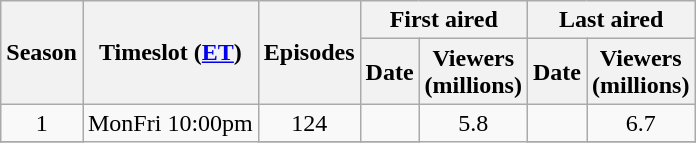<table class="wikitable" style="text-align: center">
<tr>
<th scope="col" rowspan="2">Season</th>
<th scope="col" rowspan="2">Timeslot (<a href='#'>ET</a>)</th>
<th scope="col" rowspan="2" colspan="1">Episodes</th>
<th scope="col" colspan="2">First aired</th>
<th scope="col" colspan="2">Last aired</th>
</tr>
<tr>
<th scope="col">Date</th>
<th scope="col">Viewers<br>(millions)</th>
<th scope="col">Date</th>
<th scope="col">Viewers<br>(millions)</th>
</tr>
<tr>
<td rowspan="1">1</td>
<td rowspan="2">MonFri 10:00pm</td>
<td>124</td>
<td></td>
<td rowspan="2">5.8</td>
<td></td>
<td>6.7</td>
</tr>
<tr>
</tr>
</table>
